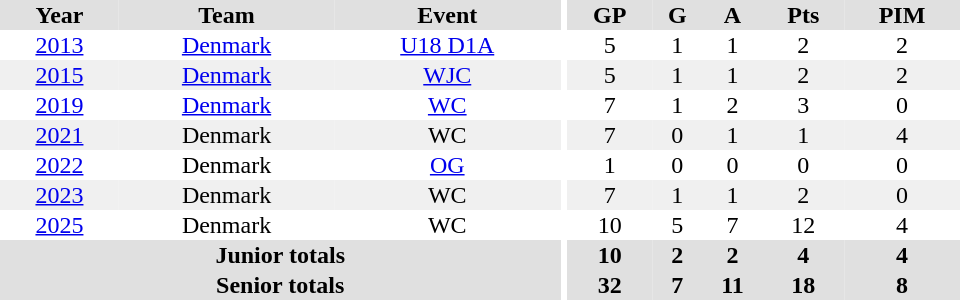<table border="0" cellpadding="1" cellspacing="0" ID="Table3" style="text-align:center; width:40em">
<tr ALIGN="center" bgcolor="#e0e0e0">
<th>Year</th>
<th>Team</th>
<th>Event</th>
<th rowspan="99" bgcolor="#ffffff"></th>
<th>GP</th>
<th>G</th>
<th>A</th>
<th>Pts</th>
<th>PIM</th>
</tr>
<tr>
<td><a href='#'>2013</a></td>
<td><a href='#'>Denmark</a></td>
<td><a href='#'>U18 D1A</a></td>
<td>5</td>
<td>1</td>
<td>1</td>
<td>2</td>
<td>2</td>
</tr>
<tr bgcolor="#f0f0f0">
<td><a href='#'>2015</a></td>
<td><a href='#'>Denmark</a></td>
<td><a href='#'>WJC</a></td>
<td>5</td>
<td>1</td>
<td>1</td>
<td>2</td>
<td>2</td>
</tr>
<tr>
<td><a href='#'>2019</a></td>
<td><a href='#'>Denmark</a></td>
<td><a href='#'>WC</a></td>
<td>7</td>
<td>1</td>
<td>2</td>
<td>3</td>
<td>0</td>
</tr>
<tr bgcolor="#f0f0f0">
<td><a href='#'>2021</a></td>
<td>Denmark</td>
<td>WC</td>
<td>7</td>
<td>0</td>
<td>1</td>
<td>1</td>
<td>4</td>
</tr>
<tr>
<td><a href='#'>2022</a></td>
<td>Denmark</td>
<td><a href='#'>OG</a></td>
<td>1</td>
<td>0</td>
<td>0</td>
<td>0</td>
<td>0</td>
</tr>
<tr bgcolor="#f0f0f0">
<td><a href='#'>2023</a></td>
<td>Denmark</td>
<td>WC</td>
<td>7</td>
<td>1</td>
<td>1</td>
<td>2</td>
<td>0</td>
</tr>
<tr>
<td><a href='#'>2025</a></td>
<td>Denmark</td>
<td>WC</td>
<td>10</td>
<td>5</td>
<td>7</td>
<td>12</td>
<td>4</td>
</tr>
<tr bgcolor="#e0e0e0">
<th colspan="3">Junior totals</th>
<th>10</th>
<th>2</th>
<th>2</th>
<th>4</th>
<th>4</th>
</tr>
<tr bgcolor="#e0e0e0">
<th colspan="3">Senior totals</th>
<th>32</th>
<th>7</th>
<th>11</th>
<th>18</th>
<th>8</th>
</tr>
</table>
